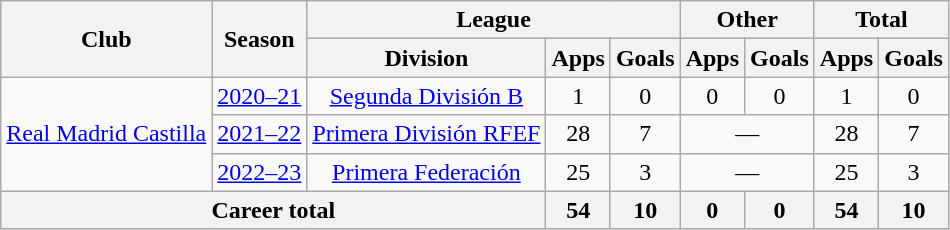<table class="wikitable" style="text-align:center">
<tr>
<th rowspan="2">Club</th>
<th rowspan="2">Season</th>
<th colspan="3">League</th>
<th colspan="2">Other</th>
<th colspan="2">Total</th>
</tr>
<tr>
<th>Division</th>
<th>Apps</th>
<th>Goals</th>
<th>Apps</th>
<th>Goals</th>
<th>Apps</th>
<th>Goals</th>
</tr>
<tr>
<td rowspan="3"><a href='#'>Real Madrid Castilla</a></td>
<td><a href='#'>2020–21</a></td>
<td><a href='#'>Segunda División B</a></td>
<td>1</td>
<td>0</td>
<td>0</td>
<td>0</td>
<td>1</td>
<td>0</td>
</tr>
<tr>
<td><a href='#'>2021–22</a></td>
<td><a href='#'>Primera División RFEF</a></td>
<td>28</td>
<td>7</td>
<td colspan="2">—</td>
<td>28</td>
<td>7</td>
</tr>
<tr>
<td><a href='#'>2022–23</a></td>
<td><a href='#'>Primera Federación</a></td>
<td>25</td>
<td>3</td>
<td colspan="2">—</td>
<td>25</td>
<td>3</td>
</tr>
<tr>
<th colspan="3">Career total</th>
<th>54</th>
<th>10</th>
<th>0</th>
<th>0</th>
<th>54</th>
<th>10</th>
</tr>
</table>
